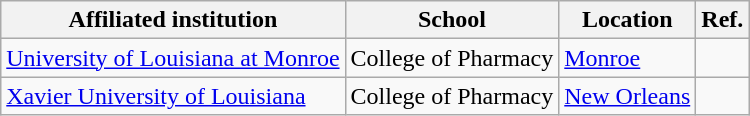<table class="wikitable sortable">
<tr>
<th>Affiliated institution</th>
<th>School</th>
<th>Location</th>
<th>Ref.</th>
</tr>
<tr>
<td><a href='#'>University of Louisiana at Monroe</a></td>
<td>College of Pharmacy</td>
<td><a href='#'>Monroe</a></td>
<td></td>
</tr>
<tr>
<td><a href='#'>Xavier University of Louisiana</a></td>
<td>College of Pharmacy</td>
<td><a href='#'>New Orleans</a></td>
<td></td>
</tr>
</table>
